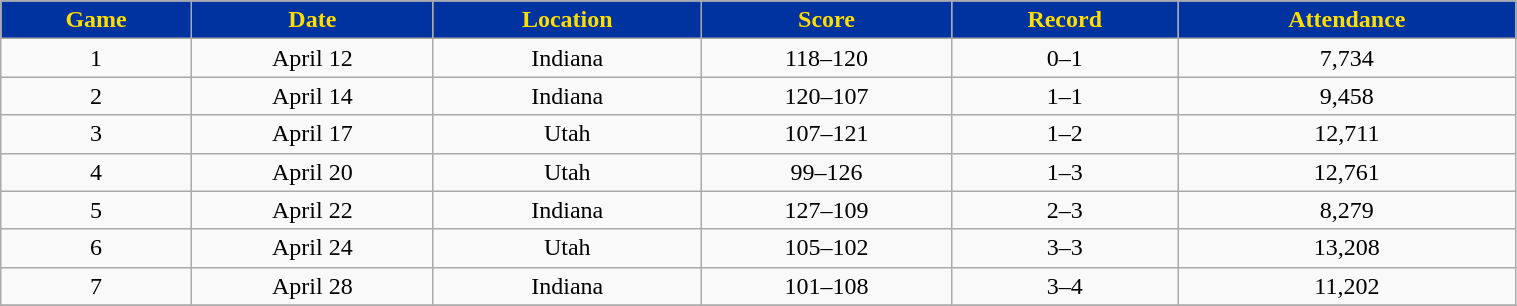<table class="wikitable" width="80%">
<tr align="center"  style="background:#0032A0;color:#FEDD00;">
<td><strong>Game</strong></td>
<td><strong>Date</strong></td>
<td><strong>Location</strong></td>
<td><strong>Score</strong></td>
<td><strong>Record</strong></td>
<td><strong>Attendance</strong></td>
</tr>
<tr style="text-align:center;" bgcolor="">
<td>1</td>
<td>April 12</td>
<td>Indiana</td>
<td>118–120</td>
<td>0–1</td>
<td>7,734</td>
</tr>
<tr align="center" bgcolor="">
<td>2</td>
<td>April 14</td>
<td>Indiana</td>
<td>120–107</td>
<td>1–1</td>
<td>9,458</td>
</tr>
<tr align="center" bgcolor="">
<td>3</td>
<td>April 17</td>
<td>Utah</td>
<td>107–121</td>
<td>1–2</td>
<td>12,711</td>
</tr>
<tr align="center" bgcolor="">
<td>4</td>
<td>April 20</td>
<td>Utah</td>
<td>99–126</td>
<td>1–3</td>
<td>12,761</td>
</tr>
<tr align="center" bgcolor="">
<td>5</td>
<td>April 22</td>
<td>Indiana</td>
<td>127–109</td>
<td>2–3</td>
<td>8,279</td>
</tr>
<tr align="center" bgcolor="">
<td>6</td>
<td>April 24</td>
<td>Utah</td>
<td>105–102</td>
<td>3–3</td>
<td>13,208</td>
</tr>
<tr align="center" bgcolor="">
<td>7</td>
<td>April 28</td>
<td>Indiana</td>
<td>101–108</td>
<td>3–4</td>
<td>11,202</td>
</tr>
<tr align="center" bgcolor="">
</tr>
</table>
